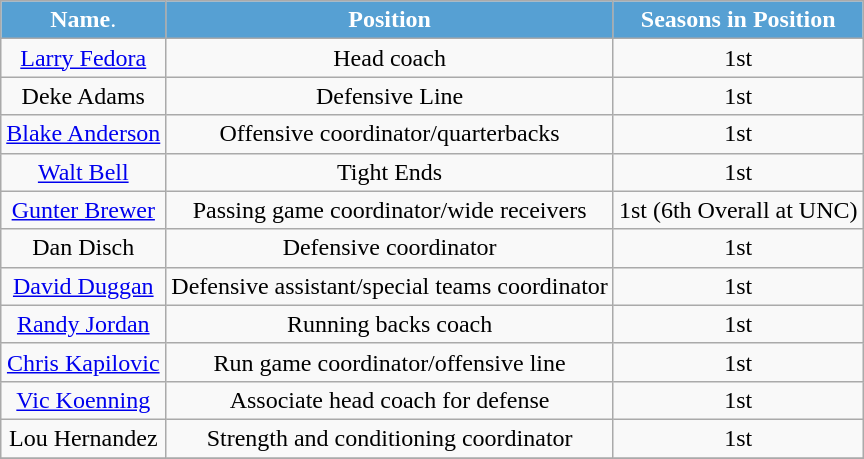<table class="wikitable">
<tr align="center"  style="background:#56A0D3;color:#FFFFFF;">
<td><strong>Name</strong>.</td>
<td><strong>Position</strong></td>
<td><strong>Seasons in Position</strong></td>
</tr>
<tr align="center">
<td><a href='#'>Larry Fedora</a></td>
<td>Head coach</td>
<td>1st</td>
</tr>
<tr align="center">
<td>Deke Adams</td>
<td>Defensive Line</td>
<td>1st</td>
</tr>
<tr align="center">
<td><a href='#'>Blake Anderson</a></td>
<td>Offensive coordinator/quarterbacks</td>
<td>1st</td>
</tr>
<tr align="center">
<td><a href='#'>Walt Bell</a></td>
<td>Tight Ends</td>
<td>1st</td>
</tr>
<tr align="center">
<td><a href='#'>Gunter Brewer</a></td>
<td>Passing game coordinator/wide receivers</td>
<td>1st (6th Overall at UNC)</td>
</tr>
<tr align="center">
<td>Dan Disch</td>
<td>Defensive coordinator</td>
<td>1st</td>
</tr>
<tr align="center">
<td><a href='#'>David Duggan</a></td>
<td>Defensive assistant/special teams coordinator</td>
<td>1st</td>
</tr>
<tr align="center">
<td><a href='#'>Randy Jordan</a></td>
<td>Running backs coach</td>
<td>1st</td>
</tr>
<tr align="center">
<td><a href='#'>Chris Kapilovic</a></td>
<td>Run game coordinator/offensive line</td>
<td>1st</td>
</tr>
<tr align="center">
<td><a href='#'>Vic Koenning</a></td>
<td>Associate head coach for defense</td>
<td>1st</td>
</tr>
<tr align="center">
<td>Lou Hernandez</td>
<td>Strength and conditioning coordinator</td>
<td>1st</td>
</tr>
<tr>
</tr>
</table>
